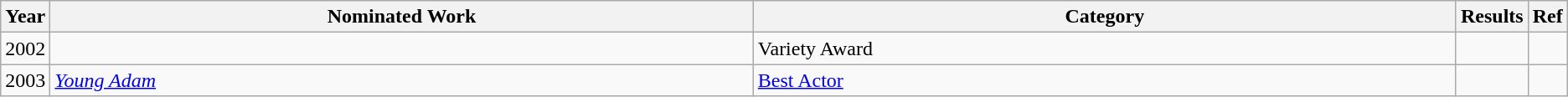<table class="wikitable">
<tr>
<th scope="col" style="width:1em;">Year</th>
<th scope="col" style="width:35em;">Nominated Work</th>
<th scope="col" style="width:35em;">Category</th>
<th scope="col" style="width:1em;">Results</th>
<th scope="col" style="width:1em;">Ref</th>
</tr>
<tr>
<td>2002</td>
<td></td>
<td>Variety Award</td>
<td></td>
<td></td>
</tr>
<tr>
<td>2003</td>
<td><em><a href='#'>Young Adam</a></em></td>
<td><a href='#'>Best Actor</a></td>
<td></td>
<td></td>
</tr>
</table>
